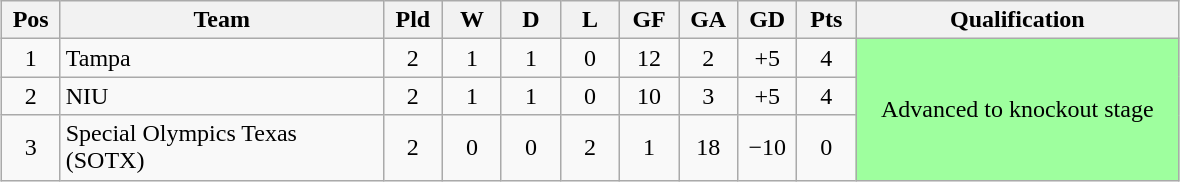<table class="wikitable" style="text-align:center; margin: 1em auto">
<tr>
<th style="width:2em">Pos</th>
<th style="width:13em">Team</th>
<th style="width:2em">Pld</th>
<th style="width:2em">W</th>
<th style="width:2em">D</th>
<th style="width:2em">L</th>
<th style="width:2em">GF</th>
<th style="width:2em">GA</th>
<th style="width:2em">GD</th>
<th style="width:2em">Pts</th>
<th style="width:13em">Qualification</th>
</tr>
<tr>
<td>1</td>
<td style="text-align:left">Tampa</td>
<td>2</td>
<td>1</td>
<td>1</td>
<td>0</td>
<td>12</td>
<td>2</td>
<td>+5</td>
<td>4</td>
<td rowspan="3" bgcolor="#9eff9e">Advanced to knockout stage</td>
</tr>
<tr>
<td>2</td>
<td style="text-align:left">NIU</td>
<td>2</td>
<td>1</td>
<td>1</td>
<td>0</td>
<td>10</td>
<td>3</td>
<td>+5</td>
<td>4</td>
</tr>
<tr>
<td>3</td>
<td style="text-align:left">Special Olympics Texas (SOTX)</td>
<td>2</td>
<td>0</td>
<td>0</td>
<td>2</td>
<td>1</td>
<td>18</td>
<td>−10</td>
<td>0</td>
</tr>
</table>
